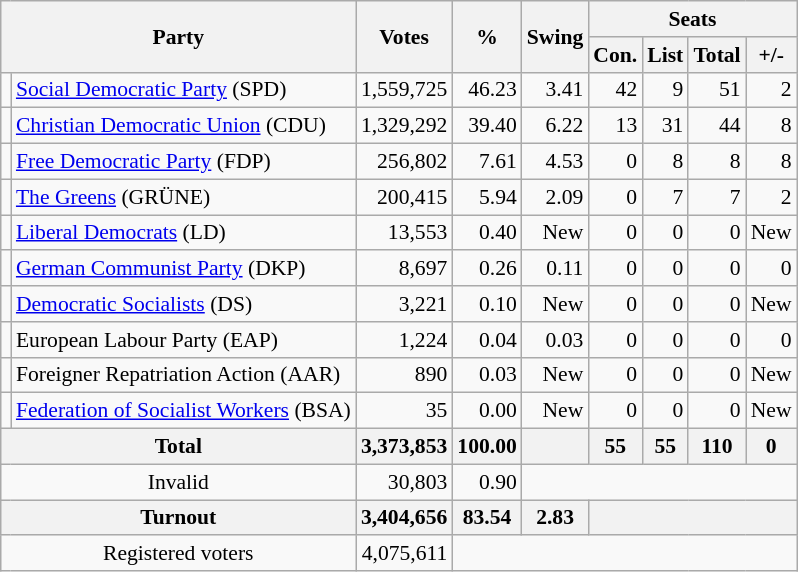<table class="wikitable" style="text-align:right; font-size:90%">
<tr>
<th rowspan=2 colspan=2>Party</th>
<th rowspan=2>Votes</th>
<th rowspan=2>%</th>
<th rowspan=2>Swing</th>
<th colspan=4>Seats</th>
</tr>
<tr>
<th>Con.</th>
<th>List</th>
<th>Total</th>
<th>+/-</th>
</tr>
<tr>
<td bgcolor=></td>
<td align=left><a href='#'>Social Democratic Party</a> (SPD)</td>
<td>1,559,725</td>
<td>46.23</td>
<td> 3.41</td>
<td>42</td>
<td>9</td>
<td>51</td>
<td> 2</td>
</tr>
<tr>
<td bgcolor=></td>
<td align=left><a href='#'>Christian Democratic Union</a> (CDU)</td>
<td>1,329,292</td>
<td>39.40</td>
<td> 6.22</td>
<td>13</td>
<td>31</td>
<td>44</td>
<td> 8</td>
</tr>
<tr>
<td bgcolor=></td>
<td align=left><a href='#'>Free Democratic Party</a> (FDP)</td>
<td>256,802</td>
<td>7.61</td>
<td> 4.53</td>
<td>0</td>
<td>8</td>
<td>8</td>
<td> 8</td>
</tr>
<tr>
<td bgcolor=></td>
<td align=left><a href='#'>The Greens</a> (GRÜNE)</td>
<td>200,415</td>
<td>5.94</td>
<td> 2.09</td>
<td>0</td>
<td>7</td>
<td>7</td>
<td> 2</td>
</tr>
<tr>
<td bgcolor=></td>
<td align=left><a href='#'>Liberal Democrats</a> (LD)</td>
<td>13,553</td>
<td>0.40</td>
<td>New</td>
<td>0</td>
<td>0</td>
<td>0</td>
<td>New</td>
</tr>
<tr>
<td bgcolor=></td>
<td align=left><a href='#'>German Communist Party</a> (DKP)</td>
<td>8,697</td>
<td>0.26</td>
<td> 0.11</td>
<td>0</td>
<td>0</td>
<td>0</td>
<td> 0</td>
</tr>
<tr>
<td bgcolor=></td>
<td align=left><a href='#'>Democratic Socialists</a> (DS)</td>
<td>3,221</td>
<td>0.10</td>
<td>New</td>
<td>0</td>
<td>0</td>
<td>0</td>
<td>New</td>
</tr>
<tr>
<td></td>
<td align=left>European Labour Party (EAP)</td>
<td>1,224</td>
<td>0.04</td>
<td> 0.03</td>
<td>0</td>
<td>0</td>
<td>0</td>
<td> 0</td>
</tr>
<tr>
<td></td>
<td align=left>Foreigner Repatriation Action (AAR)</td>
<td>890</td>
<td>0.03</td>
<td>New</td>
<td>0</td>
<td>0</td>
<td>0</td>
<td>New</td>
</tr>
<tr>
<td bgcolor=></td>
<td align=left><a href='#'>Federation of Socialist Workers</a> (BSA)</td>
<td>35</td>
<td>0.00</td>
<td>New</td>
<td>0</td>
<td>0</td>
<td>0</td>
<td>New</td>
</tr>
<tr>
<th colspan=2>Total</th>
<th>3,373,853</th>
<th>100.00</th>
<th></th>
<th>55</th>
<th>55</th>
<th>110</th>
<th> 0</th>
</tr>
<tr>
<td colspan=2 align=center>Invalid</td>
<td>30,803</td>
<td>0.90</td>
<td colspan=5></td>
</tr>
<tr>
<th colspan=2>Turnout</th>
<th>3,404,656</th>
<th>83.54</th>
<th> 2.83</th>
<th colspan=4></th>
</tr>
<tr>
<td colspan=2 align=center>Registered voters</td>
<td>4,075,611</td>
<td colspan=6></td>
</tr>
</table>
